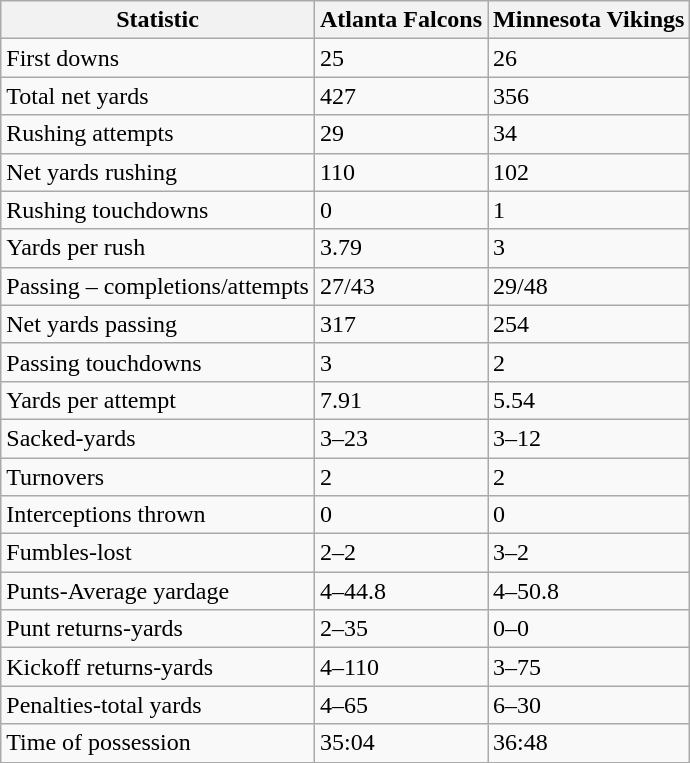<table class="wikitable">
<tr>
<th>Statistic</th>
<th>Atlanta Falcons</th>
<th>Minnesota Vikings</th>
</tr>
<tr>
<td>First downs</td>
<td>25</td>
<td>26</td>
</tr>
<tr>
<td>Total net yards</td>
<td>427</td>
<td>356</td>
</tr>
<tr>
<td>Rushing attempts</td>
<td>29</td>
<td>34</td>
</tr>
<tr>
<td>Net yards rushing</td>
<td>110</td>
<td>102</td>
</tr>
<tr>
<td>Rushing touchdowns</td>
<td>0</td>
<td>1</td>
</tr>
<tr>
<td>Yards per rush</td>
<td>3.79</td>
<td>3</td>
</tr>
<tr>
<td>Passing – completions/attempts</td>
<td>27/43</td>
<td>29/48</td>
</tr>
<tr>
<td>Net yards passing</td>
<td>317</td>
<td>254</td>
</tr>
<tr>
<td>Passing touchdowns</td>
<td>3</td>
<td>2</td>
</tr>
<tr>
<td>Yards per attempt</td>
<td>7.91</td>
<td>5.54</td>
</tr>
<tr>
<td>Sacked-yards</td>
<td>3–23</td>
<td>3–12</td>
</tr>
<tr>
<td>Turnovers</td>
<td>2</td>
<td>2</td>
</tr>
<tr>
<td>Interceptions thrown</td>
<td>0</td>
<td>0</td>
</tr>
<tr>
<td>Fumbles-lost</td>
<td>2–2</td>
<td>3–2</td>
</tr>
<tr>
<td>Punts-Average yardage</td>
<td>4–44.8</td>
<td>4–50.8</td>
</tr>
<tr>
<td>Punt returns-yards</td>
<td>2–35</td>
<td>0–0</td>
</tr>
<tr>
<td>Kickoff returns-yards</td>
<td>4–110</td>
<td>3–75</td>
</tr>
<tr>
<td>Penalties-total yards</td>
<td>4–65</td>
<td>6–30</td>
</tr>
<tr>
<td>Time of possession</td>
<td>35:04</td>
<td>36:48</td>
</tr>
<tr>
</tr>
</table>
